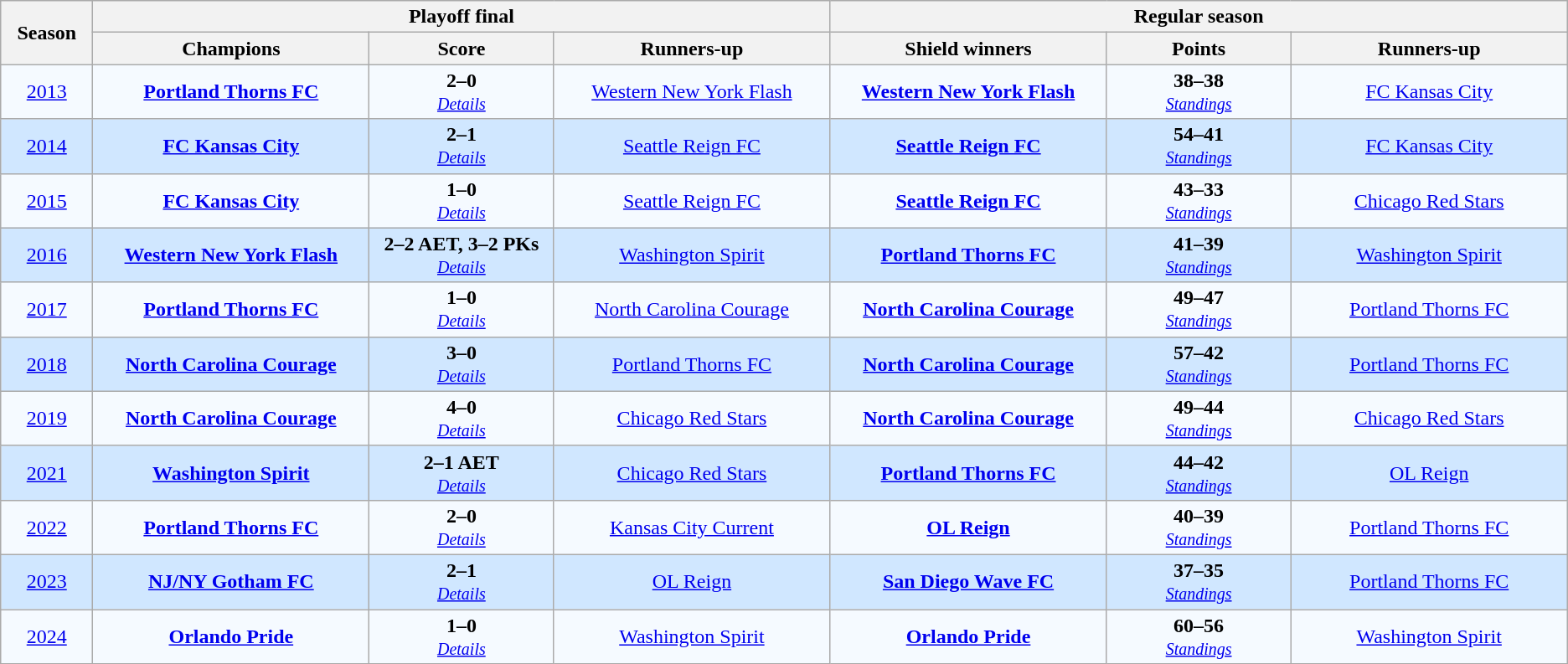<table class="wikitable" style="text-align: center">
<tr>
<th rowspan=2 width=5%>Season</th>
<th colspan=3>Playoff final</th>
<th colspan=3>Regular season</th>
</tr>
<tr>
<th width=15%>Champions</th>
<th width=10%>Score</th>
<th width=15%>Runners-up</th>
<th width=15%>Shield winners</th>
<th width=10%>Points</th>
<th width=15%>Runners-up</th>
</tr>
<tr style="background:#f5faff">
<td><a href='#'>2013</a></td>
<td><strong><a href='#'>Portland Thorns FC</a></strong></td>
<td><strong>2–0</strong><br><small><em><a href='#'>Details</a></em></small></td>
<td><a href='#'>Western New York Flash</a></td>
<td><strong><a href='#'>Western New York Flash</a></strong></td>
<td><strong>38–38</strong><br><small><em><a href='#'>Standings</a></em></small></td>
<td><a href='#'>FC Kansas City</a></td>
</tr>
<tr style="background:#d0e7ff">
<td><a href='#'>2014</a></td>
<td><strong><a href='#'>FC Kansas City</a></strong></td>
<td><strong>2–1</strong><br><small><em><a href='#'>Details</a></em></small></td>
<td><a href='#'>Seattle Reign FC</a></td>
<td><strong><a href='#'>Seattle Reign FC</a></strong></td>
<td><strong>54–41</strong><br><small><em><a href='#'>Standings</a></em></small></td>
<td><a href='#'>FC Kansas City</a></td>
</tr>
<tr style="background:#f5faff">
<td><a href='#'>2015</a></td>
<td><strong><a href='#'>FC Kansas City</a></strong></td>
<td><strong>1–0</strong><br><small><em><a href='#'>Details</a></em></small></td>
<td><a href='#'>Seattle Reign FC</a></td>
<td><strong><a href='#'>Seattle Reign FC</a></strong></td>
<td><strong>43–33</strong><br><small><em><a href='#'>Standings</a></em></small></td>
<td><a href='#'>Chicago Red Stars</a></td>
</tr>
<tr style="background:#d0e7ff">
<td><a href='#'>2016</a></td>
<td><strong><a href='#'>Western New York Flash</a></strong></td>
<td><strong>2–2 AET, 3–2 PKs</strong><br><small><em><a href='#'>Details</a></em></small></td>
<td><a href='#'>Washington Spirit</a></td>
<td><strong><a href='#'>Portland Thorns FC</a></strong></td>
<td><strong>41–39</strong><br><small><em><a href='#'>Standings</a></em></small></td>
<td><a href='#'>Washington Spirit</a></td>
</tr>
<tr style="background:#f5faff">
<td><a href='#'>2017</a></td>
<td><strong><a href='#'>Portland Thorns FC</a></strong></td>
<td><strong>1–0</strong><br><small><em><a href='#'>Details</a></em></small></td>
<td><a href='#'>North Carolina Courage</a></td>
<td><strong><a href='#'>North Carolina Courage</a></strong></td>
<td><strong>49–47</strong><br><small><em><a href='#'>Standings</a></em></small></td>
<td><a href='#'>Portland Thorns FC</a></td>
</tr>
<tr style="background:#d0e7ff">
<td><a href='#'>2018</a></td>
<td><strong><a href='#'>North Carolina Courage</a></strong></td>
<td><strong>3–0</strong><br><small><em><a href='#'>Details</a></em></small></td>
<td><a href='#'>Portland Thorns FC</a></td>
<td><strong><a href='#'>North Carolina Courage</a></strong></td>
<td><strong>57–42</strong><br><small><em><a href='#'>Standings</a></em></small></td>
<td><a href='#'>Portland Thorns FC</a></td>
</tr>
<tr style="background:#f5faff">
<td><a href='#'>2019</a></td>
<td><strong><a href='#'>North Carolina Courage</a></strong></td>
<td><strong>4–0</strong><br><small><em><a href='#'>Details</a></em></small></td>
<td><a href='#'>Chicago Red Stars</a></td>
<td><strong><a href='#'>North Carolina Courage</a></strong></td>
<td><strong>49–44</strong><br><small><em><a href='#'>Standings</a></em></small></td>
<td><a href='#'>Chicago Red Stars</a></td>
</tr>
<tr style="background:#d0e7ff">
<td><a href='#'>2021</a></td>
<td><strong><a href='#'>Washington Spirit</a></strong></td>
<td><strong>2–1 AET</strong> <br><small><em><a href='#'>Details</a></em></small></td>
<td><a href='#'>Chicago Red Stars</a></td>
<td><strong><a href='#'>Portland Thorns FC</a></strong></td>
<td><strong>44–42</strong><br><small><em><a href='#'>Standings</a></em></small></td>
<td><a href='#'>OL Reign</a></td>
</tr>
<tr style="background:#f5faff">
<td><a href='#'>2022</a></td>
<td><strong><a href='#'>Portland Thorns FC</a></strong></td>
<td><strong>2–0</strong> <br><small><em><a href='#'>Details</a></em></small></td>
<td><a href='#'>Kansas City Current</a></td>
<td><strong><a href='#'>OL Reign</a></strong></td>
<td><strong>40–39</strong><br><small><em><a href='#'>Standings</a></em></small></td>
<td><a href='#'>Portland Thorns FC</a></td>
</tr>
<tr style="background:#d0e7ff">
<td><a href='#'>2023</a></td>
<td><strong><a href='#'>NJ/NY Gotham FC</a></strong></td>
<td><strong>2–1</strong><br><small><em><a href='#'>Details</a></em></small></td>
<td><a href='#'>OL Reign</a></td>
<td><strong><a href='#'>San Diego Wave FC</a></strong></td>
<td><strong>37–35</strong><br><small><em><a href='#'>Standings</a></em></small></td>
<td><a href='#'>Portland Thorns FC</a></td>
</tr>
<tr style="background:#f5faff">
<td><a href='#'>2024</a></td>
<td><strong><a href='#'>Orlando Pride</a></strong></td>
<td><strong>1–0</strong><br><small><em><a href='#'>Details</a></em></small></td>
<td><a href='#'>Washington Spirit</a></td>
<td><strong><a href='#'>Orlando Pride</a></strong></td>
<td><strong>60–56</strong><br><small><em><a href='#'>Standings</a></em></small></td>
<td><a href='#'>Washington Spirit</a></td>
</tr>
</table>
